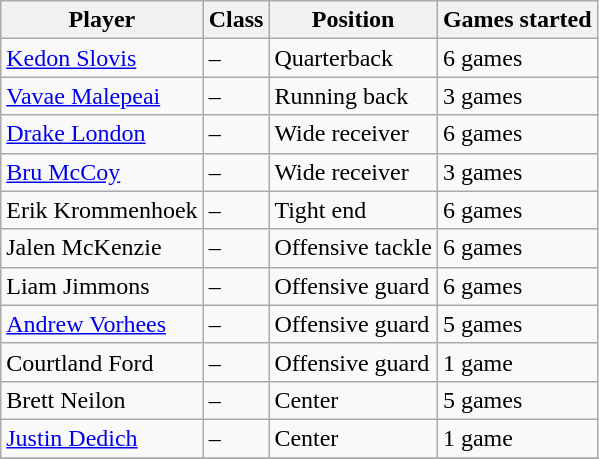<table class="wikitable" border="1">
<tr>
<th>Player</th>
<th>Class</th>
<th>Position</th>
<th>Games started</th>
</tr>
<tr>
<td><a href='#'>Kedon Slovis</a></td>
<td>–</td>
<td>Quarterback</td>
<td>6 games</td>
</tr>
<tr>
<td><a href='#'>Vavae Malepeai</a></td>
<td>–</td>
<td>Running back</td>
<td>3 games</td>
</tr>
<tr>
<td><a href='#'>Drake London</a></td>
<td>–</td>
<td>Wide receiver</td>
<td>6 games</td>
</tr>
<tr>
<td><a href='#'>Bru McCoy</a></td>
<td>–</td>
<td>Wide receiver</td>
<td>3 games</td>
</tr>
<tr>
<td>Erik Krommenhoek</td>
<td>–</td>
<td>Tight end</td>
<td>6 games</td>
</tr>
<tr>
<td>Jalen McKenzie</td>
<td>–</td>
<td>Offensive tackle</td>
<td>6 games</td>
</tr>
<tr>
<td>Liam Jimmons</td>
<td>–</td>
<td>Offensive guard</td>
<td>6 games</td>
</tr>
<tr>
<td><a href='#'>Andrew Vorhees</a></td>
<td>–</td>
<td>Offensive guard</td>
<td>5 games</td>
</tr>
<tr>
<td>Courtland Ford</td>
<td>–</td>
<td>Offensive guard</td>
<td>1 game</td>
</tr>
<tr>
<td>Brett Neilon</td>
<td>–</td>
<td>Center</td>
<td>5 games</td>
</tr>
<tr>
<td><a href='#'>Justin Dedich</a></td>
<td>–</td>
<td>Center</td>
<td>1 game</td>
</tr>
<tr>
</tr>
</table>
